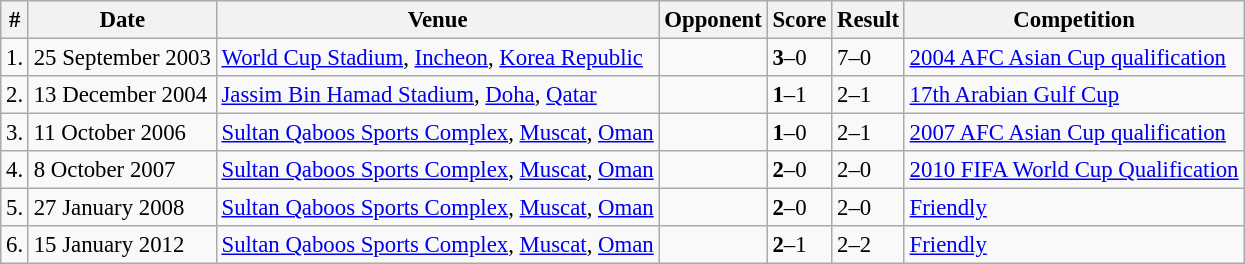<table class="wikitable" style="font-size:95%;">
<tr>
<th>#</th>
<th>Date</th>
<th>Venue</th>
<th>Opponent</th>
<th>Score</th>
<th>Result</th>
<th>Competition</th>
</tr>
<tr>
<td>1.</td>
<td>25 September 2003</td>
<td><a href='#'>World Cup Stadium</a>, <a href='#'>Incheon</a>, <a href='#'>Korea Republic</a></td>
<td></td>
<td><strong>3</strong>–0</td>
<td>7–0</td>
<td><a href='#'>2004 AFC Asian Cup qualification</a></td>
</tr>
<tr>
<td>2.</td>
<td>13 December 2004</td>
<td><a href='#'>Jassim Bin Hamad Stadium</a>, <a href='#'>Doha</a>, <a href='#'>Qatar</a></td>
<td></td>
<td><strong>1</strong>–1</td>
<td>2–1</td>
<td><a href='#'>17th Arabian Gulf Cup</a></td>
</tr>
<tr>
<td>3.</td>
<td>11 October 2006</td>
<td><a href='#'>Sultan Qaboos Sports Complex</a>, <a href='#'>Muscat</a>, <a href='#'>Oman</a></td>
<td></td>
<td><strong>1</strong>–0</td>
<td>2–1</td>
<td><a href='#'>2007 AFC Asian Cup qualification</a></td>
</tr>
<tr>
<td>4.</td>
<td>8 October 2007</td>
<td><a href='#'>Sultan Qaboos Sports Complex</a>, <a href='#'>Muscat</a>, <a href='#'>Oman</a></td>
<td></td>
<td><strong>2</strong>–0</td>
<td>2–0</td>
<td><a href='#'>2010 FIFA World Cup Qualification</a></td>
</tr>
<tr>
<td>5.</td>
<td>27 January 2008</td>
<td><a href='#'>Sultan Qaboos Sports Complex</a>, <a href='#'>Muscat</a>, <a href='#'>Oman</a></td>
<td></td>
<td><strong>2</strong>–0</td>
<td>2–0</td>
<td><a href='#'>Friendly</a></td>
</tr>
<tr>
<td>6.</td>
<td>15 January 2012</td>
<td><a href='#'>Sultan Qaboos Sports Complex</a>, <a href='#'>Muscat</a>, <a href='#'>Oman</a></td>
<td></td>
<td><strong>2</strong>–1</td>
<td>2–2</td>
<td><a href='#'>Friendly</a></td>
</tr>
</table>
